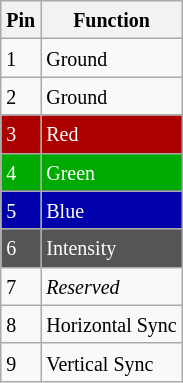<table class="wikitable">
<tr>
<th><strong><small>Pin</small></strong></th>
<th><strong><small>Function</small></strong></th>
</tr>
<tr>
<td><small>1</small></td>
<td><small>Ground</small></td>
</tr>
<tr>
<td><small>2</small></td>
<td><small>Ground</small></td>
</tr>
<tr style="color: white; background: #a00;">
<td><small>3</small></td>
<td><small>Red</small></td>
</tr>
<tr style="color: white; background: #0a0;">
<td><small>4</small></td>
<td><small>Green</small></td>
</tr>
<tr style="color: white; background: #00a;">
<td><small>5</small></td>
<td><small>Blue</small></td>
</tr>
<tr style="color: white; background: #555;">
<td><small>6</small></td>
<td><small>Intensity</small></td>
</tr>
<tr>
<td><small>7</small></td>
<td><em><small>Reserved</small></em></td>
</tr>
<tr>
<td><small>8</small></td>
<td><small>Horizontal Sync</small></td>
</tr>
<tr>
<td><small>9</small></td>
<td><small>Vertical Sync</small></td>
</tr>
</table>
